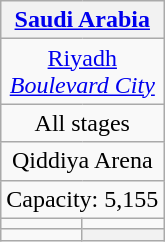<table class="wikitable" style="text-align:center;">
<tr>
<th colspan="4"><a href='#'>Saudi Arabia</a></th>
</tr>
<tr>
<td colspan="4"><a href='#'>Riyadh</a><br><em><a href='#'>Boulevard City</a></em></td>
</tr>
<tr>
<td colspan="4">All stages</td>
</tr>
<tr>
<td colspan="4">Qiddiya Arena</td>
</tr>
<tr>
<td colspan="4">Capacity: 5,155</td>
</tr>
<tr>
<td></td>
</tr>
<tr>
<td colspan="1"></td>
<th></th>
</tr>
</table>
